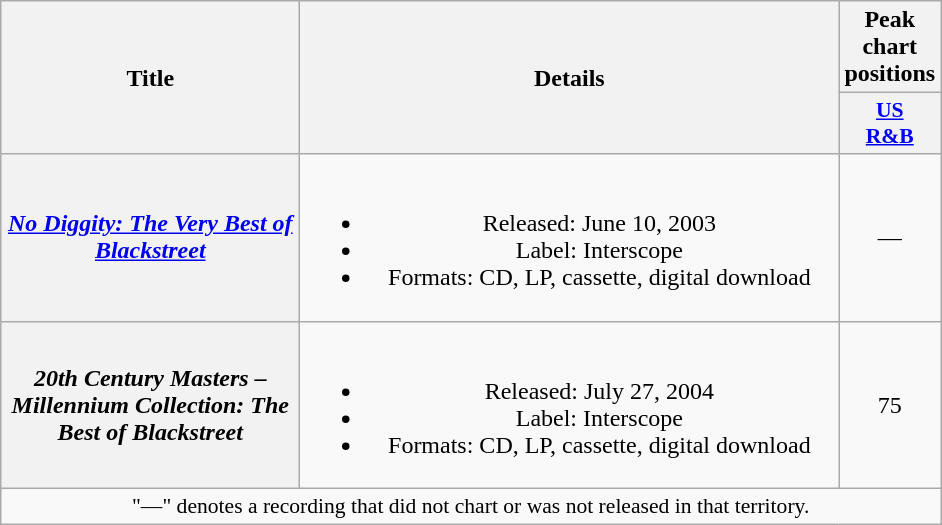<table class="wikitable plainrowheaders" style="text-align:center;">
<tr>
<th scope="col" rowspan="2" style="width:12em;">Title</th>
<th scope="col" rowspan="2" style="width:22em;">Details</th>
<th scope="col" colspan="1">Peak chart positions</th>
</tr>
<tr>
<th scope="col" style="width:2.5em;font-size:90%;"><a href='#'>US<br>R&B</a><br></th>
</tr>
<tr>
<th scope="row"><em><a href='#'>No Diggity: The Very Best of Blackstreet</a></em></th>
<td><br><ul><li>Released: June 10, 2003</li><li>Label: Interscope</li><li>Formats: CD, LP, cassette, digital download</li></ul></td>
<td>—</td>
</tr>
<tr>
<th scope="row"><em>20th Century Masters – Millennium Collection: The Best of Blackstreet</em></th>
<td><br><ul><li>Released: July 27, 2004</li><li>Label: Interscope</li><li>Formats: CD, LP, cassette, digital download</li></ul></td>
<td>75</td>
</tr>
<tr>
<td colspan="14" style="font-size:90%">"—" denotes a recording that did not chart or was not released in that territory.</td>
</tr>
</table>
